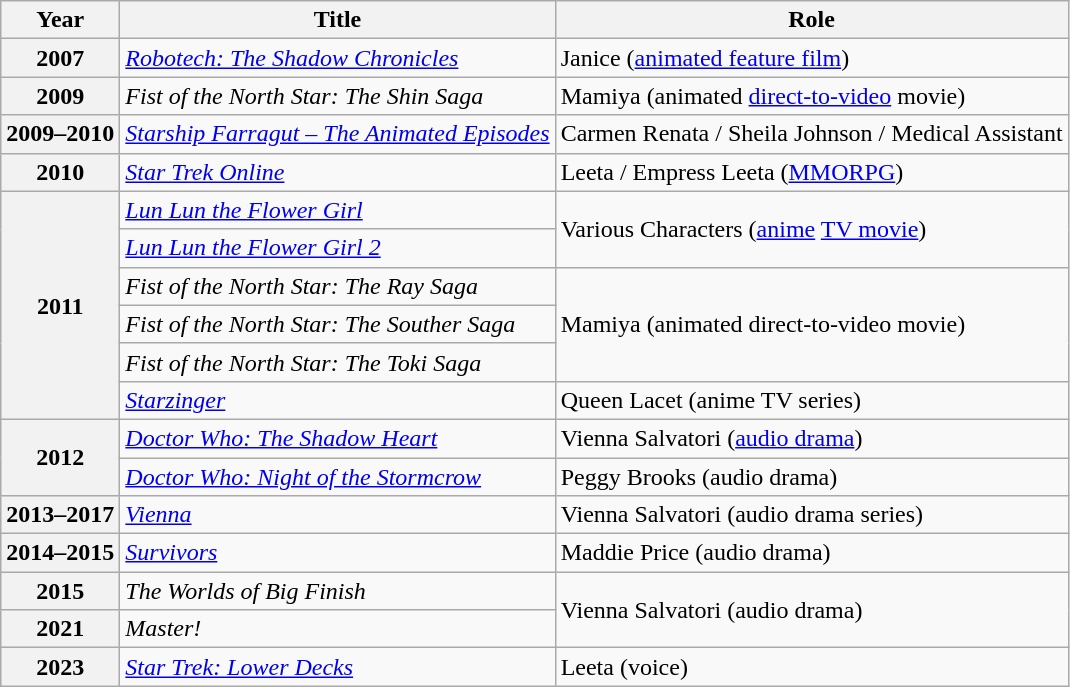<table class="wikitable plainrowheaders sortable">
<tr>
<th scope="col">Year</th>
<th scope="col">Title</th>
<th scope="col">Role</th>
</tr>
<tr>
<th scope="row">2007</th>
<td><em><a href='#'>Robotech: The Shadow Chronicles</a></em></td>
<td>Janice (<a href='#'>animated feature film</a>)</td>
</tr>
<tr>
<th scope="row">2009</th>
<td><em>Fist of the North Star: The Shin Saga</em></td>
<td>Mamiya (animated <a href='#'>direct-to-video</a> movie)</td>
</tr>
<tr>
<th scope="row">2009–2010</th>
<td><em><a href='#'>Starship Farragut – The Animated Episodes</a></em></td>
<td>Carmen Renata / Sheila Johnson / Medical Assistant</td>
</tr>
<tr>
<th scope="row">2010</th>
<td><em><a href='#'>Star Trek Online</a></em></td>
<td>Leeta / Empress Leeta (<a href='#'>MMORPG</a>)</td>
</tr>
<tr>
<th scope="row" rowspan="6">2011</th>
<td><em><a href='#'>Lun Lun the Flower Girl</a></em></td>
<td rowspan="2">Various Characters (<a href='#'>anime</a> <a href='#'>TV movie</a>)</td>
</tr>
<tr>
<td><em><a href='#'>Lun Lun the Flower Girl 2</a></em></td>
</tr>
<tr>
<td><em>Fist of the North Star: The Ray Saga</em></td>
<td rowspan="3">Mamiya (animated direct-to-video movie)</td>
</tr>
<tr>
<td><em>Fist of the North Star: The Souther Saga</em></td>
</tr>
<tr>
<td><em>Fist of the North Star: The Toki Saga</em></td>
</tr>
<tr>
<td><em><a href='#'>Starzinger</a></em></td>
<td>Queen Lacet (anime TV series)</td>
</tr>
<tr>
<th scope="row" rowspan="2">2012</th>
<td><em><a href='#'>Doctor Who: The Shadow Heart</a></em></td>
<td>Vienna Salvatori (<a href='#'>audio drama</a>)</td>
</tr>
<tr>
<td><em><a href='#'>Doctor Who: Night of the Stormcrow</a></em></td>
<td>Peggy Brooks (audio drama)</td>
</tr>
<tr>
<th scope="row">2013–2017</th>
<td><em><a href='#'>Vienna</a></em></td>
<td>Vienna Salvatori (audio drama series)</td>
</tr>
<tr>
<th scope="row">2014–2015</th>
<td><em><a href='#'>Survivors</a></em></td>
<td>Maddie Price (audio drama)</td>
</tr>
<tr>
<th scope="row">2015</th>
<td><em>The Worlds of Big Finish</em></td>
<td rowspan="2">Vienna Salvatori (audio drama)</td>
</tr>
<tr>
<th scope="row">2021</th>
<td><em>Master!</em></td>
</tr>
<tr>
<th scope="row">2023</th>
<td><em><a href='#'>Star Trek: Lower Decks</a></em> </td>
<td>Leeta (voice)</td>
</tr>
</table>
